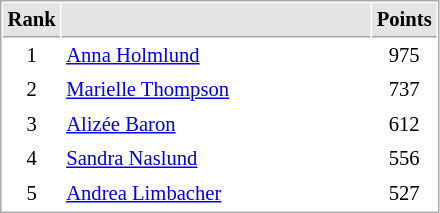<table cellspacing="1" cellpadding="3" style="border:1px solid #aaa; font-size:86%;">
<tr style="background:#e4e4e4;">
<th style="border-bottom:1px solid #aaa; width:10px;">Rank</th>
<th style="border-bottom:1px solid #aaa; width:200px;"></th>
<th style="border-bottom:1px solid #aaa; width:20px;">Points</th>
</tr>
<tr>
<td align=center>1</td>
<td> <a href='#'>Anna Holmlund</a></td>
<td align=center>975</td>
</tr>
<tr>
<td align=center>2</td>
<td> <a href='#'>Marielle Thompson</a></td>
<td align=center>737</td>
</tr>
<tr>
<td align=center>3</td>
<td> <a href='#'>Alizée Baron</a></td>
<td align=center>612</td>
</tr>
<tr>
<td align=center>4</td>
<td> <a href='#'>Sandra Naslund</a></td>
<td align=center>556</td>
</tr>
<tr>
<td align=center>5</td>
<td> <a href='#'>Andrea Limbacher</a></td>
<td align=center>527</td>
</tr>
</table>
